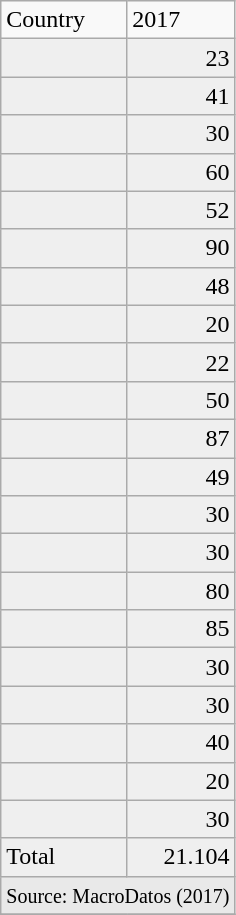<table class="wikitable">
<tr>
<td>Country</td>
<td>2017</td>
</tr>
<tr bgcolor="efefef">
<td></td>
<td align=right>23</td>
</tr>
<tr bgcolor="efefef">
<td></td>
<td align=right>41</td>
</tr>
<tr bgcolor="efefef">
<td></td>
<td align=right>30</td>
</tr>
<tr bgcolor="efefef">
<td></td>
<td align=right>60</td>
</tr>
<tr bgcolor="efefef">
<td></td>
<td align=right>52</td>
</tr>
<tr bgcolor="efefef">
<td></td>
<td align=right>90</td>
</tr>
<tr bgcolor="efefef">
<td></td>
<td align=right>48</td>
</tr>
<tr bgcolor="efefef">
<td></td>
<td align=right>20</td>
</tr>
<tr bgcolor="efefef">
<td></td>
<td align=right>22</td>
</tr>
<tr bgcolor="efefef">
<td></td>
<td align=right>50</td>
</tr>
<tr bgcolor="efefef">
<td></td>
<td align=right>87</td>
</tr>
<tr bgcolor="efefef">
<td></td>
<td align=right>49</td>
</tr>
<tr bgcolor="efefef">
<td></td>
<td align=right>30</td>
</tr>
<tr bgcolor="efefef">
<td></td>
<td align=right>30</td>
</tr>
<tr bgcolor="efefef">
<td></td>
<td align=right>80</td>
</tr>
<tr bgcolor="efefef">
<td></td>
<td align=right>85</td>
</tr>
<tr bgcolor="efefef">
<td></td>
<td align=right>30</td>
</tr>
<tr bgcolor="efefef">
<td></td>
<td align=right>30</td>
</tr>
<tr bgcolor="efefef">
<td></td>
<td align=right>40</td>
</tr>
<tr bgcolor="efefef">
<td></td>
<td align=right>20</td>
</tr>
<tr bgcolor="efefef">
<td></td>
<td align=right>30</td>
</tr>
<tr bgcolor="efefef">
<td>Total</td>
<td align=right>21.104</td>
</tr>
<tr bgcolor="efefef">
<td colspan=3 style="background:#e9e9e9;" align=center><small>Source: MacroDatos (2017)</small></td>
</tr>
<tr>
</tr>
</table>
